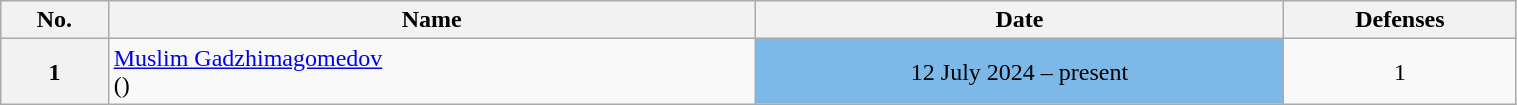<table class="wikitable sortable" style="width:80%;">
<tr>
<th>No.</th>
<th>Name</th>
<th>Date</th>
<th>Defenses</th>
</tr>
<tr style="text-align:center;">
<th>1</th>
<td style="text-align:left;"><a href='#'>Muslim Gadzhimagomedov</a><br>()</td>
<td style="background:#7CB9E8;">12 July 2024 – present</td>
<td>1</td>
</tr>
</table>
